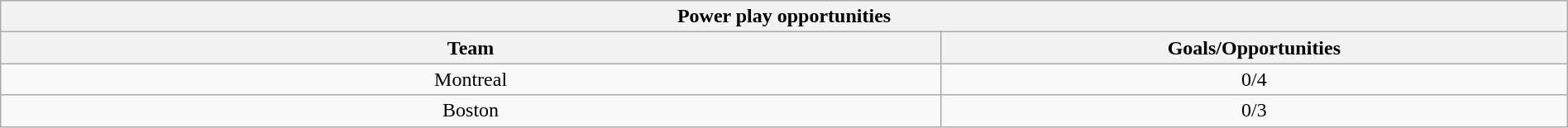<table class="wikitable" style="width:100%;text-align: center;">
<tr>
<th colspan=2>Power play opportunities</th>
</tr>
<tr>
<th style="width:60%;">Team</th>
<th style="width:40%;">Goals/Opportunities</th>
</tr>
<tr>
<td>Montreal</td>
<td>0/4</td>
</tr>
<tr>
<td>Boston</td>
<td>0/3</td>
</tr>
</table>
